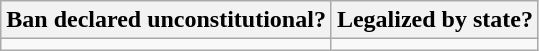<table class="wikitable">
<tr>
<th>Ban declared unconstitutional?</th>
<th>Legalized by state?</th>
</tr>
<tr>
<td></td>
<td></td>
</tr>
</table>
